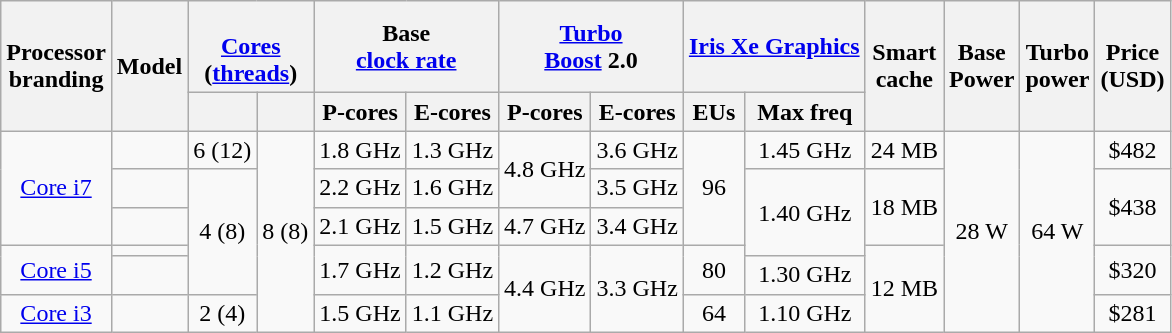<table class="wikitable sortable" style="text-align: center;">
<tr>
<th rowspan="2">Processor<br>branding</th>
<th rowspan="2">Model</th>
<th colspan="2"><br><a href='#'>Cores</a><br>(<a href='#'>threads</a>)</th>
<th colspan="2">Base<br><a href='#'>clock rate</a></th>
<th colspan="2"><a href='#'>Turbo<br>Boost</a> 2.0</th>
<th colspan="2"><a href='#'>Iris Xe Graphics</a></th>
<th rowspan="2">Smart<br>cache</th>
<th rowspan="2">Base<br>Power</th>
<th rowspan="2">Turbo<br>power</th>
<th rowspan="2">Price<br>(USD)</th>
</tr>
<tr>
<th></th>
<th></th>
<th>P-cores</th>
<th>E-cores</th>
<th>P-cores</th>
<th>E-cores</th>
<th>EUs</th>
<th>Max freq</th>
</tr>
<tr>
<td rowspan="3"><a href='#'>Core i7</a></td>
<td></td>
<td>6 (12)</td>
<td rowspan="6">8 (8)</td>
<td>1.8 GHz</td>
<td>1.3 GHz</td>
<td rowspan="2">4.8 GHz</td>
<td>3.6 GHz</td>
<td rowspan="3">96</td>
<td>1.45 GHz</td>
<td>24 MB</td>
<td rowspan="6">28 W</td>
<td rowspan="6">64 W</td>
<td>$482</td>
</tr>
<tr>
<td></td>
<td rowspan="4">4 (8)</td>
<td>2.2 GHz</td>
<td>1.6 GHz</td>
<td>3.5 GHz</td>
<td rowspan="3">1.40 GHz</td>
<td rowspan="2">18 MB</td>
<td rowspan="2">$438</td>
</tr>
<tr>
<td></td>
<td>2.1 GHz</td>
<td>1.5 GHz</td>
<td>4.7 GHz</td>
<td>3.4 GHz</td>
</tr>
<tr>
<td rowspan="2"><a href='#'>Core i5</a></td>
<td></td>
<td rowspan="2">1.7 GHz</td>
<td rowspan="2">1.2 GHz</td>
<td rowspan="3">4.4 GHz</td>
<td rowspan="3">3.3 GHz</td>
<td rowspan="2">80</td>
<td rowspan="3">12 MB</td>
<td rowspan="2">$320</td>
</tr>
<tr>
<td></td>
<td>1.30 GHz</td>
</tr>
<tr>
<td><a href='#'>Core i3</a></td>
<td></td>
<td>2 (4)</td>
<td>1.5 GHz</td>
<td>1.1 GHz</td>
<td>64</td>
<td>1.10 GHz</td>
<td>$281</td>
</tr>
</table>
